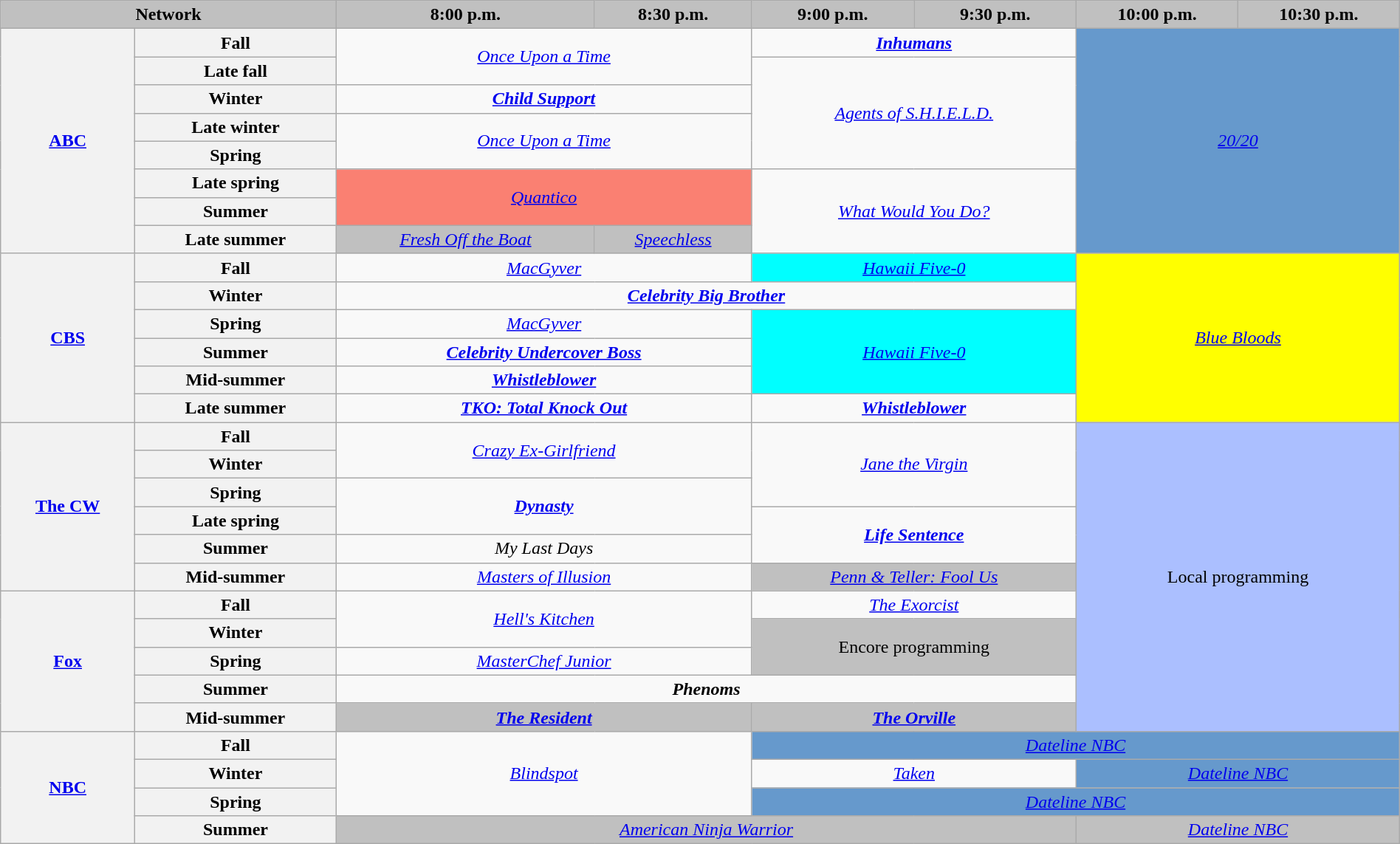<table class="wikitable" style="width:100%;margin-right:0;text-align:center">
<tr>
<th colspan="2" style="background-color:#C0C0C0;text-align:center">Network</th>
<th style="background-color:#C0C0C0;text-align:center">8:00 p.m.</th>
<th style="background-color:#C0C0C0;text-align:center">8:30 p.m.</th>
<th style="background-color:#C0C0C0;text-align:center">9:00 p.m.</th>
<th style="background-color:#C0C0C0;text-align:center">9:30 p.m.</th>
<th style="background-color:#C0C0C0;text-align:center">10:00 p.m.</th>
<th style="background-color:#C0C0C0;text-align:center">10:30 p.m.</th>
</tr>
<tr>
<th rowspan="8"><a href='#'>ABC</a></th>
<th>Fall</th>
<td rowspan="2" colspan="2"><em><a href='#'>Once Upon a Time</a></em></td>
<td colspan="2"><strong><em><a href='#'>Inhumans</a></em></strong></td>
<td rowspan="8" colspan="2" style="background:#69c;"><em><a href='#'>20/20</a></em></td>
</tr>
<tr>
<th>Late fall</th>
<td rowspan="4" colspan="2"><em><a href='#'>Agents of S.H.I.E.L.D.</a></em></td>
</tr>
<tr>
<th>Winter</th>
<td colspan="2"><strong><em><a href='#'>Child Support</a></em></strong></td>
</tr>
<tr>
<th>Late winter</th>
<td rowspan="2" colspan="2"><em><a href='#'>Once Upon a Time</a></em></td>
</tr>
<tr>
<th>Spring</th>
</tr>
<tr>
<th>Late spring</th>
<td rowspan="2" colspan="2" style="background:salmon;"><em><a href='#'>Quantico</a></em></td>
<td rowspan="3" colspan="2"><em><a href='#'>What Would You Do?</a></em></td>
</tr>
<tr>
<th>Summer</th>
</tr>
<tr>
<th>Late summer</th>
<td style="background:#C0C0C0;"><em><a href='#'>Fresh Off the Boat</a></em> </td>
<td style="background:#C0C0C0;"><em><a href='#'>Speechless</a></em> </td>
</tr>
<tr>
<th rowspan="6"><a href='#'>CBS</a></th>
<th>Fall</th>
<td colspan="2"><em><a href='#'>MacGyver</a></em></td>
<td colspan="2" style="background:#00FFFF;"><em><a href='#'>Hawaii Five-0</a></em> </td>
<td rowspan="6" colspan="2" style="background:#FFFF00;"><em><a href='#'>Blue Bloods</a></em> </td>
</tr>
<tr>
<th>Winter</th>
<td colspan="4"><strong><em><a href='#'>Celebrity Big Brother</a></em></strong></td>
</tr>
<tr>
<th>Spring</th>
<td colspan="2"><em><a href='#'>MacGyver</a></em></td>
<td rowspan="3" colspan="2" style="background:#00FFFF;"><em><a href='#'>Hawaii Five-0</a></em> </td>
</tr>
<tr>
<th>Summer</th>
<td colspan="2"><strong><em><a href='#'>Celebrity Undercover Boss</a></em></strong></td>
</tr>
<tr>
<th>Mid-summer</th>
<td colspan="2"><strong><em><a href='#'>Whistleblower</a></em></strong></td>
</tr>
<tr>
<th>Late summer</th>
<td colspan="2"><strong><em><a href='#'>TKO: Total Knock Out</a></em></strong></td>
<td colspan="2"><strong><em><a href='#'>Whistleblower</a></em></strong></td>
</tr>
<tr>
<th rowspan="6"><a href='#'>The CW</a></th>
<th>Fall</th>
<td rowspan="2" colspan="2"><em><a href='#'>Crazy Ex-Girlfriend</a></em></td>
<td rowspan="3" colspan="2"><em><a href='#'>Jane the Virgin</a></em></td>
<td rowspan="11" colspan="2" style="background:#abbfff;">Local programming</td>
</tr>
<tr>
<th>Winter</th>
</tr>
<tr>
<th>Spring</th>
<td rowspan="2" colspan="2"><strong><em><a href='#'>Dynasty</a></em></strong></td>
</tr>
<tr>
<th>Late spring</th>
<td rowspan="2" colspan="2"><strong><em><a href='#'>Life Sentence</a></em></strong></td>
</tr>
<tr>
<th>Summer</th>
<td colspan="2"><em>My Last Days</em></td>
</tr>
<tr>
<th>Mid-summer</th>
<td colspan="2"><em><a href='#'>Masters of Illusion</a></em></td>
<td style="background:#C0C0C0;" colspan="2"><em><a href='#'>Penn & Teller: Fool Us</a></em> </td>
</tr>
<tr>
<th rowspan="5"><a href='#'>Fox</a></th>
<th>Fall</th>
<td rowspan="2" colspan="2"><em><a href='#'>Hell's Kitchen</a></em></td>
<td colspan="2"><em><a href='#'>The Exorcist</a></em></td>
</tr>
<tr>
<th>Winter</th>
<td style="background:#C0C0C0;" rowspan="2" colspan="2">Encore programming</td>
</tr>
<tr>
<th>Spring</th>
<td colspan="2"><em><a href='#'>MasterChef Junior</a></em></td>
</tr>
<tr>
<th>Summer</th>
<td colspan="4"><strong><em>Phenoms</em></strong></td>
</tr>
<tr>
<th>Mid-summer</th>
<td style="background:#C0C0C0;" colspan="2"><strong><em><a href='#'>The Resident</a></em></strong> </td>
<td style="background:#C0C0C0;" colspan="2"><strong><em><a href='#'>The Orville</a></em></strong> </td>
</tr>
<tr>
<th rowspan="4"><a href='#'>NBC</a></th>
<th>Fall</th>
<td rowspan="3" colspan="2"><em><a href='#'>Blindspot</a></em></td>
<td colspan="4" style="background:#6699CC;"><em><a href='#'>Dateline NBC</a></em></td>
</tr>
<tr>
<th>Winter</th>
<td colspan="2"><em><a href='#'>Taken</a></em></td>
<td colspan="2" style="background:#6699CC;"><em><a href='#'>Dateline NBC</a></em></td>
</tr>
<tr>
<th>Spring</th>
<td colspan="4" style="background:#6699CC;"><em><a href='#'>Dateline NBC</a></em></td>
</tr>
<tr>
<th>Summer</th>
<td style="background:#C0C0C0;" colspan="4"><em><a href='#'>American Ninja Warrior</a></em> </td>
<td style="background:#C0C0C0;" colspan="2"><em><a href='#'>Dateline NBC</a></em> </td>
</tr>
</table>
